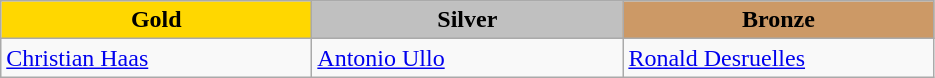<table class="wikitable" style="text-align:left">
<tr align="center">
<td width=200 bgcolor=gold><strong>Gold</strong></td>
<td width=200 bgcolor=silver><strong>Silver</strong></td>
<td width=200 bgcolor=CC9966><strong>Bronze</strong></td>
</tr>
<tr>
<td><a href='#'>Christian Haas</a><br><em></em></td>
<td><a href='#'>Antonio Ullo</a><br><em></em></td>
<td><a href='#'>Ronald Desruelles</a><br><em></em></td>
</tr>
</table>
